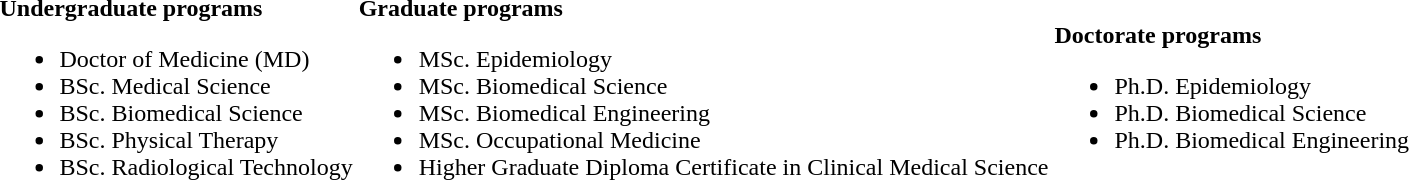<table>
<tr>
<td><strong>Undergraduate programs</strong><br><ul><li>Doctor of Medicine (MD)</li><li>BSc. Medical Science</li><li>BSc. Biomedical Science</li><li>BSc. Physical Therapy</li><li>BSc. Radiological Technology</li></ul></td>
<td><strong>Graduate programs</strong><br><ul><li>MSc. Epidemiology</li><li>MSc. Biomedical Science</li><li>MSc. Biomedical Engineering</li><li>MSc. Occupational Medicine</li><li>Higher Graduate Diploma Certificate in Clinical Medical Science</li></ul></td>
<td><strong>Doctorate programs</strong><br><ul><li>Ph.D. Epidemiology</li><li>Ph.D. Biomedical Science</li><li>Ph.D. Biomedical Engineering</li></ul></td>
</tr>
</table>
